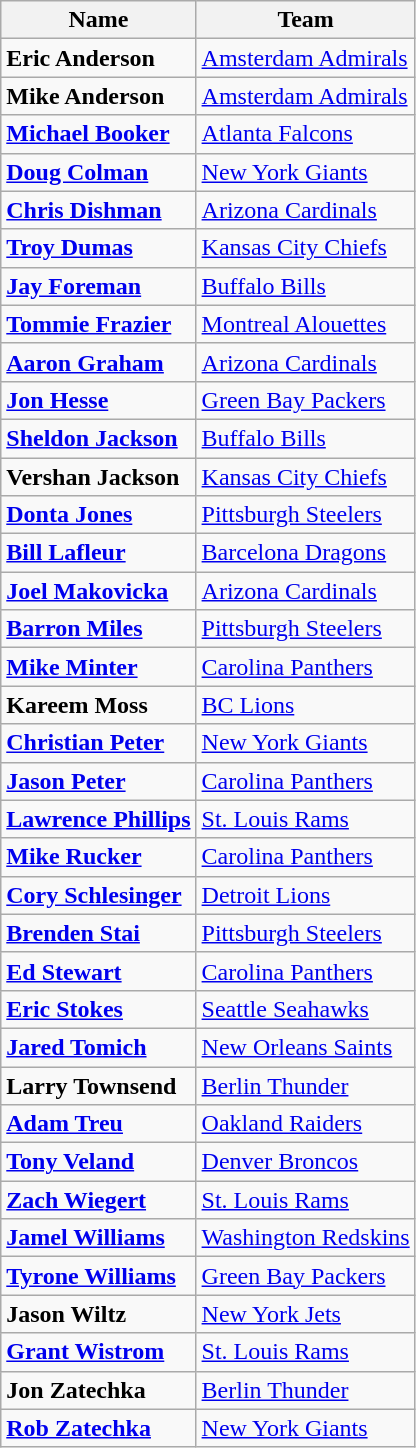<table class="wikitable">
<tr>
<th>Name</th>
<th>Team</th>
</tr>
<tr>
<td><strong>Eric Anderson</strong></td>
<td><a href='#'>Amsterdam Admirals</a></td>
</tr>
<tr>
<td><strong>Mike Anderson</strong></td>
<td><a href='#'>Amsterdam Admirals</a></td>
</tr>
<tr>
<td><strong><a href='#'>Michael Booker</a></strong></td>
<td><a href='#'>Atlanta Falcons</a></td>
</tr>
<tr>
<td><strong><a href='#'>Doug Colman</a></strong></td>
<td><a href='#'>New York Giants</a></td>
</tr>
<tr>
<td><strong><a href='#'>Chris Dishman</a></strong></td>
<td><a href='#'>Arizona Cardinals</a></td>
</tr>
<tr>
<td><strong><a href='#'>Troy Dumas</a></strong></td>
<td><a href='#'>Kansas City Chiefs</a></td>
</tr>
<tr>
<td><strong><a href='#'>Jay Foreman</a></strong></td>
<td><a href='#'>Buffalo Bills</a></td>
</tr>
<tr>
<td><strong><a href='#'>Tommie Frazier</a></strong></td>
<td><a href='#'>Montreal Alouettes</a></td>
</tr>
<tr>
<td><strong><a href='#'>Aaron Graham</a></strong></td>
<td><a href='#'>Arizona Cardinals</a></td>
</tr>
<tr>
<td><strong><a href='#'>Jon Hesse</a></strong></td>
<td><a href='#'>Green Bay Packers</a></td>
</tr>
<tr>
<td><strong><a href='#'>Sheldon Jackson</a></strong></td>
<td><a href='#'>Buffalo Bills</a></td>
</tr>
<tr>
<td><strong>Vershan Jackson</strong></td>
<td><a href='#'>Kansas City Chiefs</a></td>
</tr>
<tr>
<td><strong><a href='#'>Donta Jones</a></strong></td>
<td><a href='#'>Pittsburgh Steelers</a></td>
</tr>
<tr>
<td><strong><a href='#'>Bill Lafleur</a></strong></td>
<td><a href='#'>Barcelona Dragons</a></td>
</tr>
<tr>
<td><strong><a href='#'>Joel Makovicka</a></strong></td>
<td><a href='#'>Arizona Cardinals</a></td>
</tr>
<tr>
<td><strong><a href='#'>Barron Miles</a></strong></td>
<td><a href='#'>Pittsburgh Steelers</a></td>
</tr>
<tr>
<td><strong><a href='#'>Mike Minter</a></strong></td>
<td><a href='#'>Carolina Panthers</a></td>
</tr>
<tr>
<td><strong>Kareem Moss</strong></td>
<td><a href='#'>BC Lions</a></td>
</tr>
<tr>
<td><strong><a href='#'>Christian Peter</a></strong></td>
<td><a href='#'>New York Giants</a></td>
</tr>
<tr>
<td><strong><a href='#'>Jason Peter</a></strong></td>
<td><a href='#'>Carolina Panthers</a></td>
</tr>
<tr>
<td><strong><a href='#'>Lawrence Phillips</a></strong></td>
<td><a href='#'>St. Louis Rams</a></td>
</tr>
<tr>
<td><strong><a href='#'>Mike Rucker</a></strong></td>
<td><a href='#'>Carolina Panthers</a></td>
</tr>
<tr>
<td><strong><a href='#'>Cory Schlesinger</a></strong></td>
<td><a href='#'>Detroit Lions</a></td>
</tr>
<tr>
<td><strong><a href='#'>Brenden Stai</a></strong></td>
<td><a href='#'>Pittsburgh Steelers</a></td>
</tr>
<tr>
<td><strong><a href='#'>Ed Stewart</a></strong></td>
<td><a href='#'>Carolina Panthers</a></td>
</tr>
<tr>
<td><strong><a href='#'>Eric Stokes</a></strong></td>
<td><a href='#'>Seattle Seahawks</a></td>
</tr>
<tr>
<td><strong><a href='#'>Jared Tomich</a></strong></td>
<td><a href='#'>New Orleans Saints</a></td>
</tr>
<tr>
<td><strong>Larry Townsend</strong></td>
<td><a href='#'>Berlin Thunder</a></td>
</tr>
<tr>
<td><strong><a href='#'>Adam Treu</a></strong></td>
<td><a href='#'>Oakland Raiders</a></td>
</tr>
<tr>
<td><strong><a href='#'>Tony Veland</a></strong></td>
<td><a href='#'>Denver Broncos</a></td>
</tr>
<tr>
<td><strong><a href='#'>Zach Wiegert</a></strong></td>
<td><a href='#'>St. Louis Rams</a></td>
</tr>
<tr>
<td><strong><a href='#'>Jamel Williams</a></strong></td>
<td><a href='#'>Washington Redskins</a></td>
</tr>
<tr>
<td><strong><a href='#'>Tyrone Williams</a></strong></td>
<td><a href='#'>Green Bay Packers</a></td>
</tr>
<tr>
<td><strong>Jason Wiltz</strong></td>
<td><a href='#'>New York Jets</a></td>
</tr>
<tr>
<td><strong><a href='#'>Grant Wistrom</a></strong></td>
<td><a href='#'>St. Louis Rams</a></td>
</tr>
<tr>
<td><strong>Jon Zatechka</strong></td>
<td><a href='#'>Berlin Thunder</a></td>
</tr>
<tr>
<td><strong><a href='#'>Rob Zatechka</a></strong></td>
<td><a href='#'>New York Giants</a></td>
</tr>
</table>
